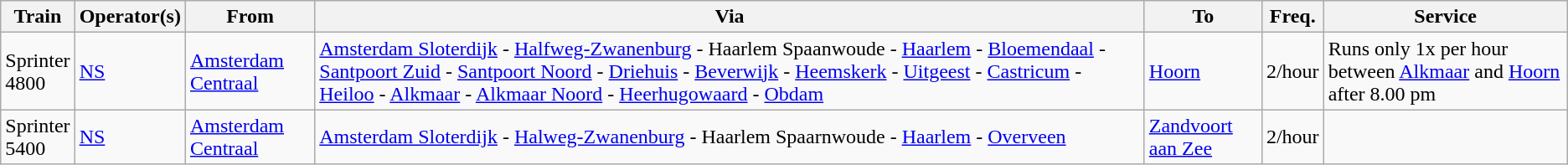<table class="wikitable">
<tr>
<th>Train</th>
<th>Operator(s)</th>
<th>From</th>
<th>Via</th>
<th>To</th>
<th>Freq.</th>
<th>Service</th>
</tr>
<tr>
<td>Sprinter<br>4800</td>
<td><a href='#'>NS</a></td>
<td><a href='#'>Amsterdam Centraal</a></td>
<td><a href='#'>Amsterdam Sloterdijk</a> - <a href='#'>Halfweg-Zwanenburg</a> - Haarlem Spaanwoude - <a href='#'>Haarlem</a> - <a href='#'>Bloemendaal</a> - <a href='#'>Santpoort Zuid</a> - <a href='#'>Santpoort Noord</a> - <a href='#'>Driehuis</a> - <a href='#'>Beverwijk</a> - <a href='#'>Heemskerk</a> - <a href='#'>Uitgeest</a> - <a href='#'>Castricum</a> - <a href='#'>Heiloo</a> - <a href='#'>Alkmaar</a> - <a href='#'>Alkmaar Noord</a> - <a href='#'>Heerhugowaard</a> - <a href='#'>Obdam</a></td>
<td><a href='#'>Hoorn</a></td>
<td>2/hour</td>
<td>Runs only 1x per hour between <a href='#'>Alkmaar</a> and <a href='#'>Hoorn</a> after 8.00 pm</td>
</tr>
<tr>
<td>Sprinter<br>5400</td>
<td><a href='#'>NS</a></td>
<td><a href='#'>Amsterdam Centraal</a></td>
<td><a href='#'>Amsterdam Sloterdijk</a> - <a href='#'>Halweg-Zwanenburg</a> - Haarlem Spaarnwoude - <a href='#'>Haarlem</a> - <a href='#'>Overveen</a></td>
<td><a href='#'>Zandvoort aan Zee</a></td>
<td>2/hour</td>
<td></td>
</tr>
</table>
